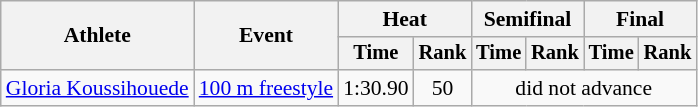<table class=wikitable style="font-size:90%">
<tr>
<th rowspan="2">Athlete</th>
<th rowspan="2">Event</th>
<th colspan="2">Heat</th>
<th colspan="2">Semifinal</th>
<th colspan="2">Final</th>
</tr>
<tr style="font-size:95%">
<th>Time</th>
<th>Rank</th>
<th>Time</th>
<th>Rank</th>
<th>Time</th>
<th>Rank</th>
</tr>
<tr align=center>
<td align=left><a href='#'>Gloria Koussihouede</a></td>
<td align=left><a href='#'>100 m freestyle</a></td>
<td>1:30.90</td>
<td>50</td>
<td colspan=4>did not advance</td>
</tr>
</table>
